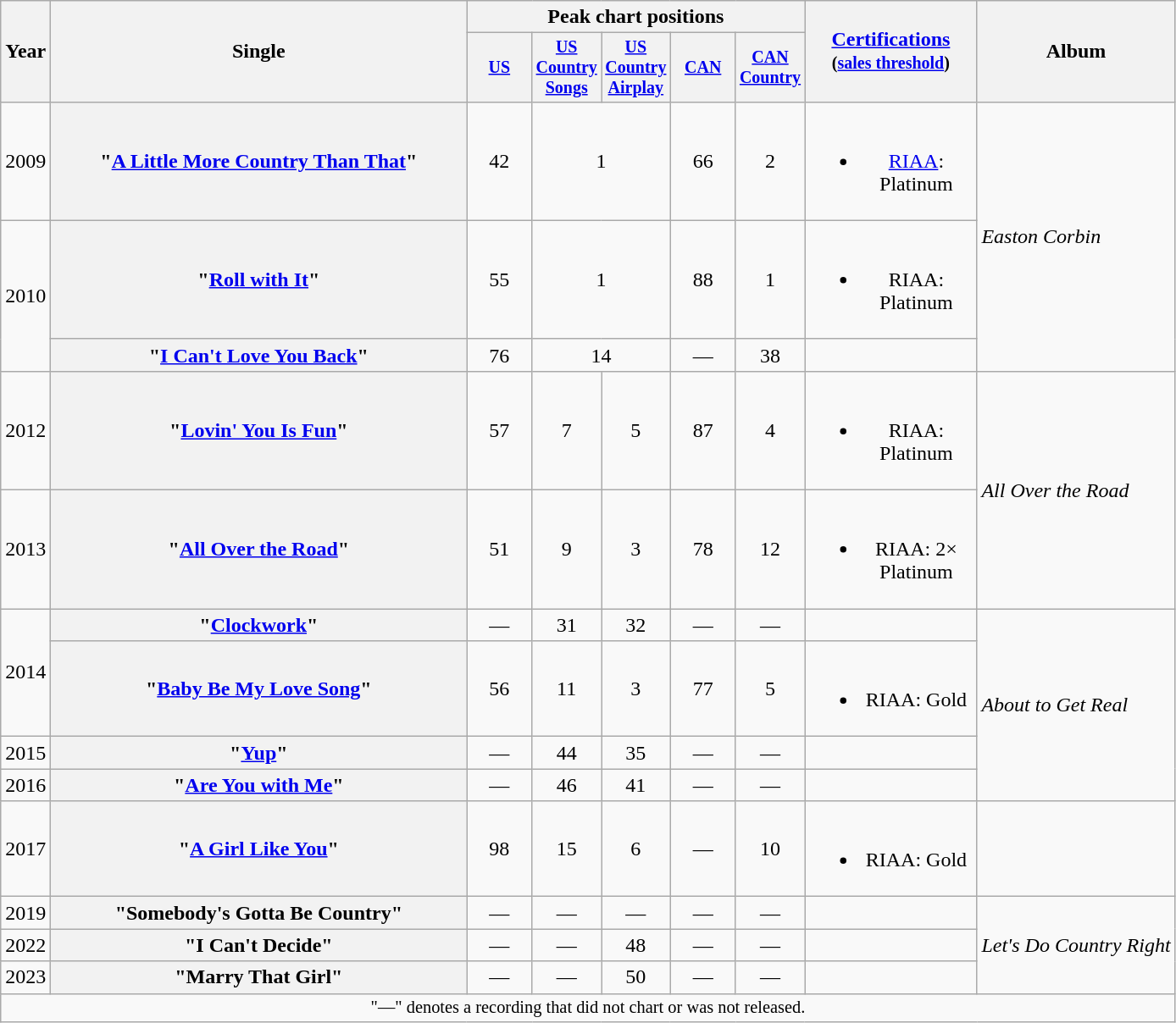<table class="wikitable plainrowheaders" style="text-align:center;">
<tr>
<th rowspan="2">Year</th>
<th rowspan="2" style="width:20em;">Single</th>
<th colspan="5">Peak chart positions</th>
<th rowspan="2" style="width:8em;"><a href='#'>Certifications</a><br><small>(<a href='#'>sales threshold</a>)</small></th>
<th rowspan="2">Album</th>
</tr>
<tr style="font-size:smaller;">
<th width="45"><a href='#'>US</a><br></th>
<th width="45"><a href='#'>US Country Songs</a><br></th>
<th width="45"><a href='#'>US Country Airplay</a><br></th>
<th width="45"><a href='#'>CAN</a><br></th>
<th width="45"><a href='#'>CAN Country</a><br></th>
</tr>
<tr>
<td>2009</td>
<th scope="row">"<a href='#'>A Little More Country Than That</a>"</th>
<td>42</td>
<td colspan=2>1</td>
<td>66</td>
<td>2</td>
<td><br><ul><li><a href='#'>RIAA</a>: Platinum</li></ul></td>
<td align="left" rowspan="3"><em>Easton Corbin</em></td>
</tr>
<tr>
<td rowspan="2">2010</td>
<th scope="row">"<a href='#'>Roll with It</a>"</th>
<td>55</td>
<td colspan=2>1</td>
<td>88</td>
<td>1</td>
<td><br><ul><li>RIAA: Platinum</li></ul></td>
</tr>
<tr>
<th scope="row">"<a href='#'>I Can't Love You Back</a>"</th>
<td>76</td>
<td colspan="2">14</td>
<td>—</td>
<td>38</td>
<td></td>
</tr>
<tr>
<td>2012</td>
<th scope="row">"<a href='#'>Lovin' You Is Fun</a>"</th>
<td>57</td>
<td>7</td>
<td>5</td>
<td>87</td>
<td>4</td>
<td><br><ul><li>RIAA: Platinum</li></ul></td>
<td align="left" rowspan="2"><em>All Over the Road</em></td>
</tr>
<tr>
<td>2013</td>
<th scope="row">"<a href='#'>All Over the Road</a>"</th>
<td>51</td>
<td>9</td>
<td>3</td>
<td>78</td>
<td>12</td>
<td><br><ul><li>RIAA: 2× Platinum</li></ul></td>
</tr>
<tr>
<td rowspan="2">2014</td>
<th scope="row">"<a href='#'>Clockwork</a>"</th>
<td>—</td>
<td>31</td>
<td>32</td>
<td>—</td>
<td>—</td>
<td></td>
<td align="left" rowspan="4"><em>About to Get Real</em></td>
</tr>
<tr>
<th scope="row">"<a href='#'>Baby Be My Love Song</a>"</th>
<td>56</td>
<td>11</td>
<td>3</td>
<td>77</td>
<td>5</td>
<td><br><ul><li>RIAA: Gold</li></ul></td>
</tr>
<tr>
<td>2015</td>
<th scope="row">"<a href='#'>Yup</a>"</th>
<td>—</td>
<td>44</td>
<td>35</td>
<td>—</td>
<td>—</td>
<td></td>
</tr>
<tr>
<td>2016</td>
<th scope="row">"<a href='#'>Are You with Me</a>"</th>
<td>—</td>
<td>46</td>
<td>41</td>
<td>—</td>
<td>—</td>
<td></td>
</tr>
<tr>
<td>2017</td>
<th scope="row">"<a href='#'>A Girl Like You</a>"</th>
<td>98</td>
<td>15</td>
<td>6</td>
<td>—</td>
<td>10</td>
<td><br><ul><li>RIAA: Gold</li></ul></td>
<td></td>
</tr>
<tr>
<td>2019</td>
<th scope="row">"Somebody's Gotta Be Country"</th>
<td>—</td>
<td>—</td>
<td>—</td>
<td>—</td>
<td>—</td>
<td></td>
<td rowspan="3"><em>Let's Do Country Right</em></td>
</tr>
<tr>
<td>2022</td>
<th scope="row">"I Can't Decide"</th>
<td>—</td>
<td>—</td>
<td>48</td>
<td>—</td>
<td>—</td>
<td></td>
</tr>
<tr>
<td>2023</td>
<th scope="row">"Marry That Girl"</th>
<td>—</td>
<td>—</td>
<td>50</td>
<td>—</td>
<td>—</td>
<td></td>
</tr>
<tr>
<td colspan="9" style="font-size:85%">"—" denotes a recording that did not chart or was not released.</td>
</tr>
</table>
